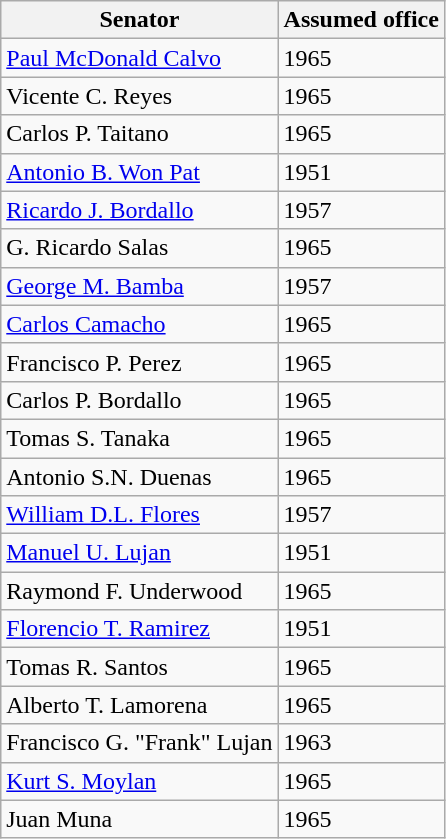<table class="wikitable sortable" id="votingmembers">
<tr style="vertical-align:bottom;">
<th>Senator</th>
<th>Assumed office</th>
</tr>
<tr>
<td><a href='#'>Paul McDonald Calvo</a></td>
<td>1965</td>
</tr>
<tr>
<td>Vicente C. Reyes</td>
<td>1965</td>
</tr>
<tr>
<td>Carlos P. Taitano</td>
<td>1965</td>
</tr>
<tr>
<td><a href='#'>Antonio B. Won Pat</a></td>
<td>1951</td>
</tr>
<tr>
<td><a href='#'>Ricardo J. Bordallo</a></td>
<td>1957</td>
</tr>
<tr>
<td>G. Ricardo Salas</td>
<td>1965</td>
</tr>
<tr>
<td><a href='#'>George M. Bamba</a></td>
<td>1957</td>
</tr>
<tr>
<td><a href='#'>Carlos Camacho</a></td>
<td>1965</td>
</tr>
<tr>
<td>Francisco P. Perez</td>
<td>1965</td>
</tr>
<tr>
<td>Carlos P. Bordallo</td>
<td>1965</td>
</tr>
<tr>
<td>Tomas S. Tanaka</td>
<td>1965</td>
</tr>
<tr>
<td>Antonio S.N. Duenas</td>
<td>1965</td>
</tr>
<tr>
<td><a href='#'>William D.L. Flores</a></td>
<td>1957</td>
</tr>
<tr>
<td><a href='#'>Manuel U. Lujan</a></td>
<td>1951</td>
</tr>
<tr>
<td>Raymond F. Underwood</td>
<td>1965</td>
</tr>
<tr>
<td><a href='#'>Florencio T. Ramirez</a></td>
<td>1951</td>
</tr>
<tr>
<td>Tomas R. Santos</td>
<td>1965</td>
</tr>
<tr>
<td>Alberto T. Lamorena</td>
<td>1965</td>
</tr>
<tr>
<td>Francisco G. "Frank" Lujan</td>
<td>1963</td>
</tr>
<tr>
<td><a href='#'>Kurt S. Moylan</a></td>
<td>1965</td>
</tr>
<tr>
<td>Juan Muna</td>
<td>1965</td>
</tr>
</table>
